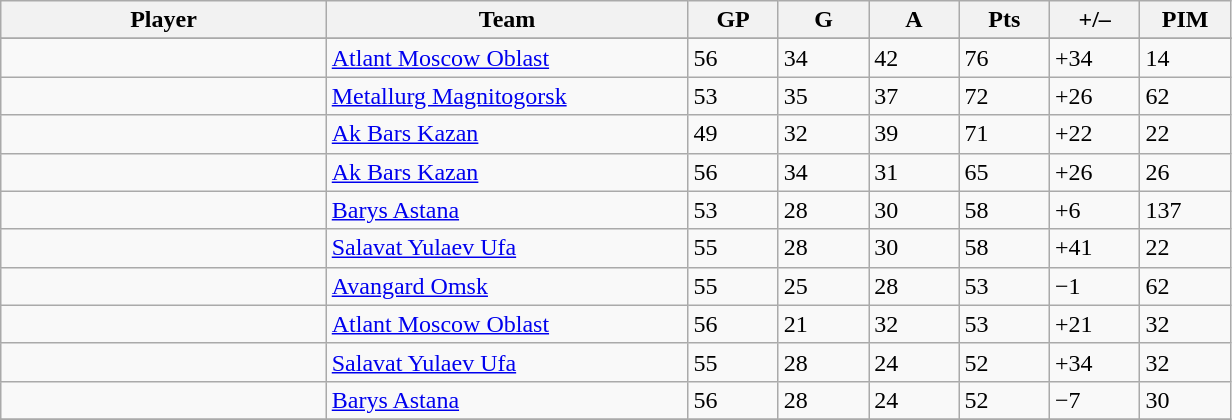<table class="wikitable sortable">
<tr>
<th bgcolor="#DDDDFF" width="18%">Player</th>
<th bgcolor="#DDDDFF" width="20%">Team</th>
<th bgcolor="#DDDDFF" width="5%">GP</th>
<th bgcolor="#DDDDFF" width="5%">G</th>
<th bgcolor="#DDDDFF" width="5%">A</th>
<th bgcolor="#DDDDFF" width="5%">Pts</th>
<th bgcolor="#DDDDFF" width="5%">+/–</th>
<th bgcolor="#DDDDFF" width="5%">PIM</th>
</tr>
<tr>
</tr>
<tr>
</tr>
<tr>
<td> </td>
<td><a href='#'>Atlant Moscow Oblast</a></td>
<td>56</td>
<td>34</td>
<td>42</td>
<td>76</td>
<td>+34</td>
<td>14</td>
</tr>
<tr>
<td> </td>
<td><a href='#'>Metallurg Magnitogorsk</a></td>
<td>53</td>
<td>35</td>
<td>37</td>
<td>72</td>
<td>+26</td>
<td>62</td>
</tr>
<tr>
<td> </td>
<td><a href='#'>Ak Bars Kazan</a></td>
<td>49</td>
<td>32</td>
<td>39</td>
<td>71</td>
<td>+22</td>
<td>22</td>
</tr>
<tr>
<td> </td>
<td><a href='#'>Ak Bars Kazan</a></td>
<td>56</td>
<td>34</td>
<td>31</td>
<td>65</td>
<td>+26</td>
<td>26</td>
</tr>
<tr>
<td> </td>
<td><a href='#'>Barys Astana</a></td>
<td>53</td>
<td>28</td>
<td>30</td>
<td>58</td>
<td>+6</td>
<td>137</td>
</tr>
<tr>
<td> </td>
<td><a href='#'>Salavat Yulaev Ufa</a></td>
<td>55</td>
<td>28</td>
<td>30</td>
<td>58</td>
<td>+41</td>
<td>22</td>
</tr>
<tr>
<td> </td>
<td><a href='#'>Avangard Omsk</a></td>
<td>55</td>
<td>25</td>
<td>28</td>
<td>53</td>
<td>−1</td>
<td>62</td>
</tr>
<tr>
<td> </td>
<td><a href='#'>Atlant Moscow Oblast</a></td>
<td>56</td>
<td>21</td>
<td>32</td>
<td>53</td>
<td>+21</td>
<td>32</td>
</tr>
<tr>
<td> </td>
<td><a href='#'>Salavat Yulaev Ufa</a></td>
<td>55</td>
<td>28</td>
<td>24</td>
<td>52</td>
<td>+34</td>
<td>32</td>
</tr>
<tr>
<td> </td>
<td><a href='#'>Barys Astana</a></td>
<td>56</td>
<td>28</td>
<td>24</td>
<td>52</td>
<td>−7</td>
<td>30</td>
</tr>
<tr>
</tr>
</table>
